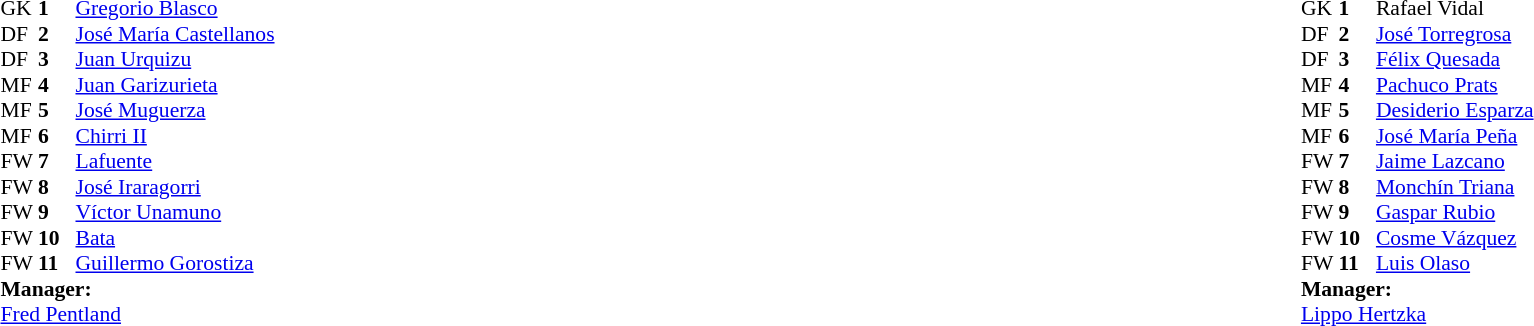<table width="100%">
<tr>
<td valign="top" width="50%"><br><table style="font-size: 90%" cellspacing="0" cellpadding="0">
<tr>
<td colspan="4"></td>
</tr>
<tr>
<th width=25></th>
<th width=25></th>
</tr>
<tr>
<td>GK</td>
<td><strong>1</strong></td>
<td> <a href='#'>Gregorio Blasco</a></td>
</tr>
<tr>
<td>DF</td>
<td><strong>2</strong></td>
<td> <a href='#'>José María Castellanos</a></td>
</tr>
<tr>
<td>DF</td>
<td><strong>3</strong></td>
<td> <a href='#'>Juan Urquizu</a></td>
</tr>
<tr>
<td>MF</td>
<td><strong>4</strong></td>
<td> <a href='#'>Juan Garizurieta</a></td>
</tr>
<tr>
<td>MF</td>
<td><strong>5</strong></td>
<td> <a href='#'>José Muguerza</a></td>
</tr>
<tr>
<td>MF</td>
<td><strong>6</strong></td>
<td> <a href='#'>Chirri II</a></td>
<td></td>
</tr>
<tr>
<td>FW</td>
<td><strong>7</strong></td>
<td> <a href='#'>Lafuente</a></td>
</tr>
<tr>
<td>FW</td>
<td><strong>8</strong></td>
<td> <a href='#'>José Iraragorri</a></td>
</tr>
<tr>
<td>FW</td>
<td><strong>9</strong></td>
<td> <a href='#'>Víctor Unamuno</a></td>
</tr>
<tr>
<td>FW</td>
<td><strong>10</strong></td>
<td> <a href='#'>Bata</a></td>
</tr>
<tr>
<td>FW</td>
<td><strong>11</strong></td>
<td> <a href='#'>Guillermo Gorostiza</a></td>
</tr>
<tr>
<td colspan=3><strong>Manager:</strong></td>
</tr>
<tr>
<td colspan=4> <a href='#'>Fred Pentland</a></td>
</tr>
</table>
</td>
<td valign="top" width="50%"><br><table style="font-size: 90%" cellspacing="0" cellpadding="0" align=center>
<tr>
<td colspan="4"></td>
</tr>
<tr>
<th width=25></th>
<th width=25></th>
</tr>
<tr>
<td>GK</td>
<td><strong>1</strong></td>
<td> Rafael Vidal</td>
</tr>
<tr>
<td>DF</td>
<td><strong>2</strong></td>
<td> <a href='#'>José Torregrosa</a></td>
</tr>
<tr>
<td>DF</td>
<td><strong>3</strong></td>
<td> <a href='#'>Félix Quesada</a></td>
</tr>
<tr>
<td>MF</td>
<td><strong>4</strong></td>
<td> <a href='#'>Pachuco Prats</a></td>
<td></td>
</tr>
<tr>
<td>MF</td>
<td><strong>5</strong></td>
<td> <a href='#'>Desiderio Esparza</a></td>
</tr>
<tr>
<td>MF</td>
<td><strong>6</strong></td>
<td> <a href='#'>José María Peña</a></td>
</tr>
<tr>
<td>FW</td>
<td><strong>7</strong></td>
<td> <a href='#'>Jaime Lazcano</a></td>
</tr>
<tr>
<td>FW</td>
<td><strong>8</strong></td>
<td> <a href='#'>Monchín Triana</a></td>
</tr>
<tr>
<td>FW</td>
<td><strong>9</strong></td>
<td> <a href='#'>Gaspar Rubio</a></td>
</tr>
<tr>
<td>FW</td>
<td><strong>10</strong></td>
<td> <a href='#'>Cosme Vázquez</a></td>
</tr>
<tr>
<td>FW</td>
<td><strong>11</strong></td>
<td> <a href='#'>Luis Olaso</a></td>
</tr>
<tr>
<td colspan=3><strong>Manager:</strong></td>
</tr>
<tr>
<td colspan=4> <a href='#'>Lippo Hertzka</a></td>
</tr>
</table>
</td>
</tr>
</table>
